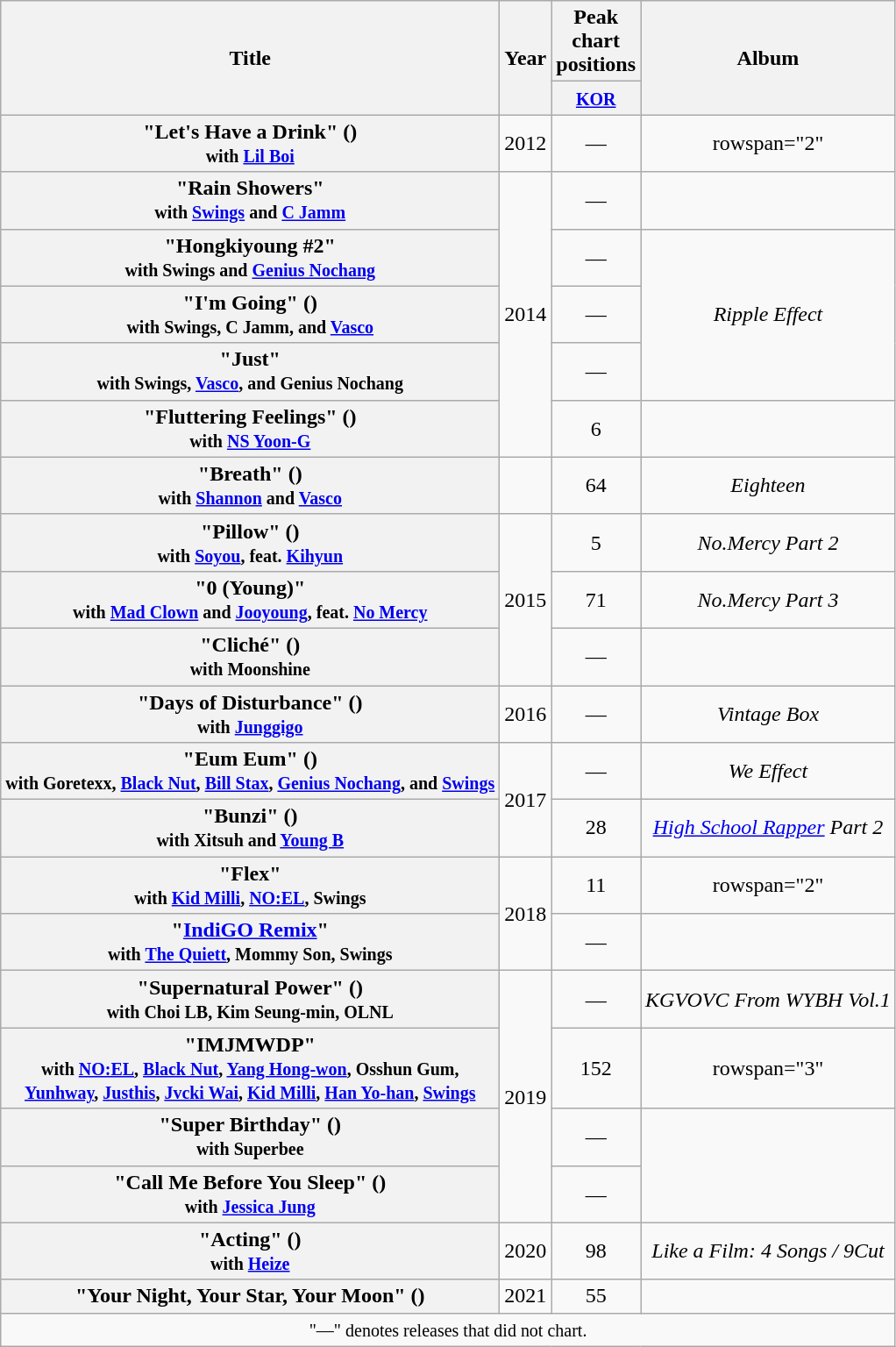<table class="wikitable plainrowheaders" style="text-align:center;">
<tr>
<th rowspan="2" scope="col">Title</th>
<th rowspan="2" scope="col">Year</th>
<th scope="col" style="width:3em;">Peak chart positions</th>
<th rowspan="2" scope="col">Album</th>
</tr>
<tr>
<th><small><a href='#'>KOR</a></small><br></th>
</tr>
<tr>
<th scope="row">"Let's Have a Drink" ()<br><small>with <a href='#'>Lil Boi</a></small></th>
<td>2012</td>
<td>—</td>
<td>rowspan="2" </td>
</tr>
<tr>
<th scope="row">"Rain Showers"<br><small>with <a href='#'>Swings</a> and <a href='#'>C Jamm</a></small></th>
<td rowspan="5">2014</td>
<td>—</td>
</tr>
<tr>
<th scope="row">"Hongkiyoung #2"<br><small>with Swings and <a href='#'>Genius Nochang</a></small></th>
<td>—</td>
<td rowspan="3"><em>Ripple Effect</em></td>
</tr>
<tr>
<th scope="row">"I'm Going" ()<br><small>with Swings, C Jamm, and <a href='#'>Vasco</a></small></th>
<td>—</td>
</tr>
<tr>
<th scope="row">"Just"<br><small>with Swings, <a href='#'>Vasco</a>, and Genius Nochang</small></th>
<td>—</td>
</tr>
<tr>
<th scope="row">"Fluttering Feelings" ()<br><small>with <a href='#'>NS Yoon-G</a></small></th>
<td>6</td>
<td></td>
</tr>
<tr>
<th scope="row">"Breath" ()<br><small>with <a href='#'>Shannon</a> and <a href='#'>Vasco</a></small></th>
<td></td>
<td>64</td>
<td><em>Eighteen</em></td>
</tr>
<tr>
<th scope="row">"Pillow" ()<br><small>with <a href='#'>Soyou</a>, feat. <a href='#'>Kihyun</a></small></th>
<td rowspan="3">2015</td>
<td>5</td>
<td><em>No.Mercy Part 2</em></td>
</tr>
<tr>
<th scope="row">"0 (Young)"<br><small>with <a href='#'>Mad Clown</a> and <a href='#'>Jooyoung</a>, feat. <a href='#'>No Mercy</a></small></th>
<td>71</td>
<td><em>No.Mercy Part 3</em></td>
</tr>
<tr>
<th scope="row">"Cliché" ()<br><small>with Moonshine</small></th>
<td>—</td>
<td></td>
</tr>
<tr>
<th scope="row">"Days of Disturbance" ()<br><small>with <a href='#'>Junggigo</a></small></th>
<td>2016</td>
<td>—</td>
<td><em>Vintage Box</em></td>
</tr>
<tr>
<th scope="row">"Eum Eum" ()<br><small>with Goretexx, <a href='#'>Black Nut</a>, <a href='#'>Bill Stax</a>, <a href='#'>Genius Nochang</a>, and <a href='#'>Swings</a></small></th>
<td rowspan="2">2017</td>
<td>—</td>
<td><em>We Effect</em></td>
</tr>
<tr>
<th scope="row">"Bunzi" ()<br><small>with Xitsuh and <a href='#'>Young B</a></small></th>
<td>28</td>
<td><em><a href='#'>High School Rapper</a> Part 2</em></td>
</tr>
<tr>
<th scope="row">"Flex"<br><small>with <a href='#'>Kid Milli</a>, <a href='#'>NO:EL</a>, Swings</small></th>
<td rowspan="2">2018</td>
<td>11</td>
<td>rowspan="2" </td>
</tr>
<tr>
<th scope="row">"<a href='#'>IndiGO Remix</a>"<br><small>with <a href='#'>The Quiett</a>, Mommy Son, Swings</small></th>
<td>—</td>
</tr>
<tr>
<th scope="row">"Supernatural Power" ()<br><small>with Choi LB, Kim Seung-min, OLNL</small></th>
<td rowspan="4">2019</td>
<td>—</td>
<td><em>KGVOVC From WYBH Vol.1</em></td>
</tr>
<tr>
<th scope="row">"IMJMWDP"<br><small>with <a href='#'>NO:EL</a>, <a href='#'>Black Nut</a>, <a href='#'>Yang Hong-won</a>, Osshun Gum,<br><a href='#'>Yunhway</a>, <a href='#'>Justhis</a>, <a href='#'>Jvcki Wai</a>, <a href='#'>Kid Milli</a>, <a href='#'>Han Yo-han</a>, <a href='#'>Swings</a></small></th>
<td>152</td>
<td>rowspan="3" </td>
</tr>
<tr>
<th scope="row">"Super Birthday" ()<br><small>with Superbee</small></th>
<td>—</td>
</tr>
<tr>
<th scope="row">"Call Me Before You Sleep" ()<br><small>with <a href='#'>Jessica Jung</a></small></th>
<td>—</td>
</tr>
<tr>
<th scope="row">"Acting" ()<br><small>with <a href='#'>Heize</a></small></th>
<td>2020</td>
<td>98</td>
<td><em>Like a Film: 4 Songs / 9Cut</em></td>
</tr>
<tr>
<th scope="row">"Your Night, Your Star, Your Moon" ()<br></th>
<td>2021</td>
<td>55</td>
<td></td>
</tr>
<tr>
<td colspan="4"><small>"—" denotes releases that did not chart.</small></td>
</tr>
</table>
